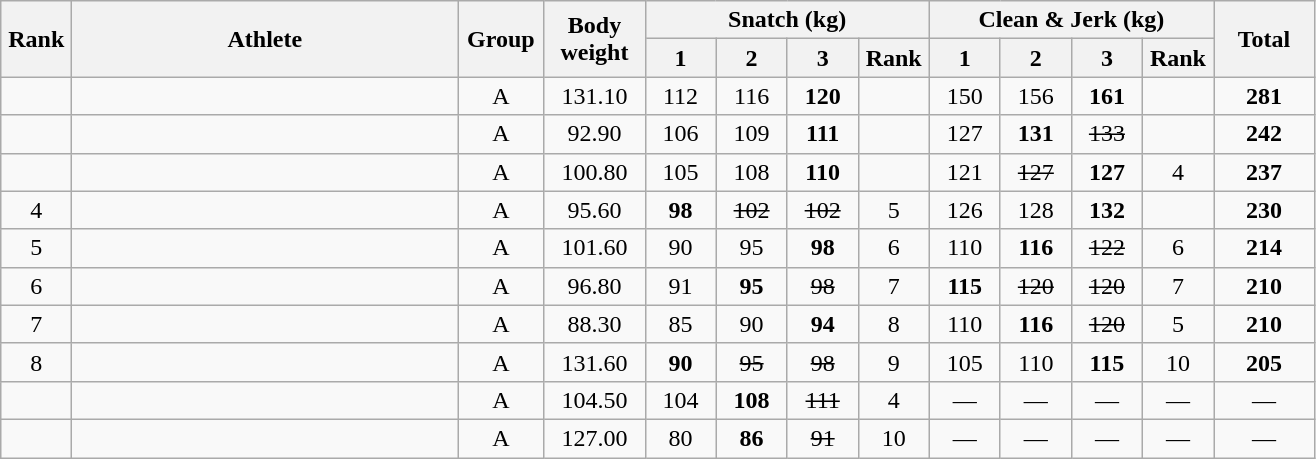<table class = "wikitable" style="text-align:center;">
<tr>
<th rowspan=2 width=40>Rank</th>
<th rowspan=2 width=250>Athlete</th>
<th rowspan=2 width=50>Group</th>
<th rowspan=2 width=60>Body weight</th>
<th colspan=4>Snatch (kg)</th>
<th colspan=4>Clean & Jerk (kg)</th>
<th rowspan=2 width=60>Total</th>
</tr>
<tr>
<th width=40>1</th>
<th width=40>2</th>
<th width=40>3</th>
<th width=40>Rank</th>
<th width=40>1</th>
<th width=40>2</th>
<th width=40>3</th>
<th width=40>Rank</th>
</tr>
<tr>
<td></td>
<td align=left></td>
<td>A</td>
<td>131.10</td>
<td>112</td>
<td>116</td>
<td><strong>120</strong></td>
<td></td>
<td>150</td>
<td>156</td>
<td><strong>161</strong></td>
<td></td>
<td><strong>281</strong></td>
</tr>
<tr>
<td></td>
<td align=left></td>
<td>A</td>
<td>92.90</td>
<td>106</td>
<td>109</td>
<td><strong>111</strong></td>
<td></td>
<td>127</td>
<td><strong>131</strong></td>
<td><s>133</s></td>
<td></td>
<td><strong>242</strong></td>
</tr>
<tr>
<td></td>
<td align=left></td>
<td>A</td>
<td>100.80</td>
<td>105</td>
<td>108</td>
<td><strong>110</strong></td>
<td></td>
<td>121</td>
<td><s>127</s></td>
<td><strong>127</strong></td>
<td>4</td>
<td><strong>237</strong></td>
</tr>
<tr>
<td>4</td>
<td align=left></td>
<td>A</td>
<td>95.60</td>
<td><strong>98</strong></td>
<td><s>102</s></td>
<td><s>102</s></td>
<td>5</td>
<td>126</td>
<td>128</td>
<td><strong>132</strong></td>
<td></td>
<td><strong>230</strong></td>
</tr>
<tr>
<td>5</td>
<td align=left></td>
<td>A</td>
<td>101.60</td>
<td>90</td>
<td>95</td>
<td><strong>98</strong></td>
<td>6</td>
<td>110</td>
<td><strong>116</strong></td>
<td><s>122</s></td>
<td>6</td>
<td><strong>214</strong></td>
</tr>
<tr>
<td>6</td>
<td align=left></td>
<td>A</td>
<td>96.80</td>
<td>91</td>
<td><strong>95</strong></td>
<td><s>98</s></td>
<td>7</td>
<td><strong>115</strong></td>
<td><s>120</s></td>
<td><s>120</s></td>
<td>7</td>
<td><strong>210</strong></td>
</tr>
<tr>
<td>7</td>
<td align=left></td>
<td>A</td>
<td>88.30</td>
<td>85</td>
<td>90</td>
<td><strong>94</strong></td>
<td>8</td>
<td>110</td>
<td><strong>116</strong></td>
<td><s>120</s></td>
<td>5</td>
<td><strong>210</strong></td>
</tr>
<tr>
<td>8</td>
<td align=left></td>
<td>A</td>
<td>131.60</td>
<td><strong>90</strong></td>
<td><s>95</s></td>
<td><s>98</s></td>
<td>9</td>
<td>105</td>
<td>110</td>
<td><strong>115</strong></td>
<td>10</td>
<td><strong>205</strong></td>
</tr>
<tr>
<td></td>
<td align=left></td>
<td>A</td>
<td>104.50</td>
<td>104</td>
<td><strong>108</strong></td>
<td><s>111</s></td>
<td>4</td>
<td>—</td>
<td>—</td>
<td>—</td>
<td>—</td>
<td>—</td>
</tr>
<tr>
<td></td>
<td align=left></td>
<td>A</td>
<td>127.00</td>
<td>80</td>
<td><strong>86</strong></td>
<td><s>91</s></td>
<td>10</td>
<td>—</td>
<td>—</td>
<td>—</td>
<td>—</td>
<td>—</td>
</tr>
</table>
